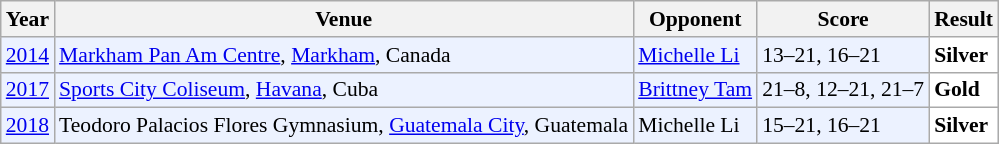<table class="sortable wikitable" style="font-size: 90%;">
<tr>
<th>Year</th>
<th>Venue</th>
<th>Opponent</th>
<th>Score</th>
<th>Result</th>
</tr>
<tr style="background:#ECF2FF">
<td align="center"><a href='#'>2014</a></td>
<td align="left"><a href='#'>Markham Pan Am Centre</a>, <a href='#'>Markham</a>, Canada</td>
<td align="left"> <a href='#'>Michelle Li</a></td>
<td align="left">13–21, 16–21</td>
<td style="text-align:left; background:white"> <strong>Silver</strong></td>
</tr>
<tr style="background:#ECF2FF">
<td align="center"><a href='#'>2017</a></td>
<td align="left"><a href='#'>Sports City Coliseum</a>, <a href='#'>Havana</a>, Cuba</td>
<td align="left"> <a href='#'>Brittney Tam</a></td>
<td align="left">21–8, 12–21, 21–7</td>
<td style="text-align:left; background:white"> <strong>Gold</strong></td>
</tr>
<tr style="background:#ECF2FF">
<td align="center"><a href='#'>2018</a></td>
<td align="left">Teodoro Palacios Flores Gymnasium, <a href='#'>Guatemala City</a>, Guatemala</td>
<td align="left"> Michelle Li</td>
<td align="left">15–21, 16–21</td>
<td style="text-align:left; background:white"> <strong>Silver</strong></td>
</tr>
</table>
